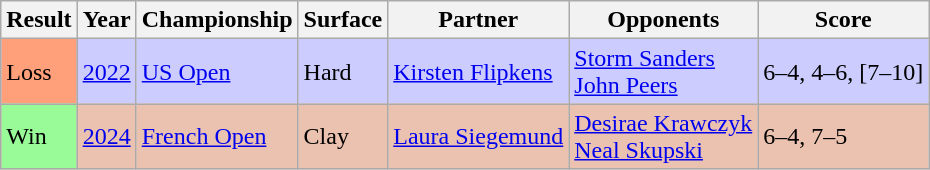<table class="sortable wikitable">
<tr>
<th>Result</th>
<th>Year</th>
<th>Championship</th>
<th>Surface</th>
<th>Partner</th>
<th>Opponents</th>
<th class="unsortable">Score</th>
</tr>
<tr bgcolor=ccccff>
<td bgcolor=ffa07a>Loss</td>
<td><a href='#'>2022</a></td>
<td><a href='#'>US Open</a></td>
<td>Hard</td>
<td> <a href='#'>Kirsten Flipkens</a></td>
<td> <a href='#'>Storm Sanders</a><br> <a href='#'>John Peers</a></td>
<td>6–4, 4–6, [7–10]</td>
</tr>
<tr bgcolor=ebc2af>
<td bgcolor=98fb98>Win</td>
<td><a href='#'>2024</a></td>
<td><a href='#'>French Open</a></td>
<td>Clay</td>
<td> <a href='#'>Laura Siegemund</a></td>
<td> <a href='#'>Desirae Krawczyk</a> <br>  <a href='#'>Neal Skupski</a></td>
<td>6–4, 7–5</td>
</tr>
</table>
